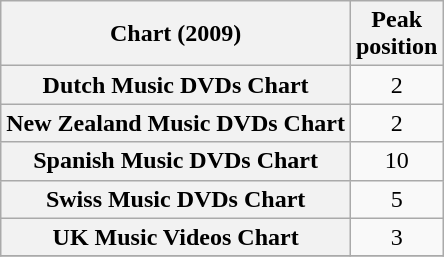<table class="wikitable plainrowheaders sortable" style="text-align:center;">
<tr>
<th scope="col">Chart (2009)</th>
<th scope="col">Peak<br>position</th>
</tr>
<tr>
<th scope="row">Dutch Music DVDs Chart</th>
<td>2</td>
</tr>
<tr>
<th scope="row">New Zealand Music DVDs Chart</th>
<td>2</td>
</tr>
<tr>
<th scope="row">Spanish Music DVDs Chart</th>
<td>10</td>
</tr>
<tr>
<th scope="row">Swiss Music DVDs Chart</th>
<td>5</td>
</tr>
<tr>
<th scope="row">UK Music Videos Chart</th>
<td>3</td>
</tr>
<tr>
</tr>
</table>
